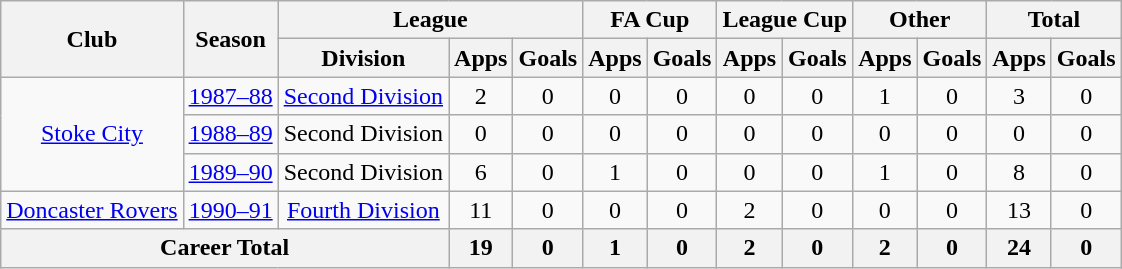<table class="wikitable" style="text-align: center;">
<tr>
<th rowspan="2">Club</th>
<th rowspan="2">Season</th>
<th colspan="3">League</th>
<th colspan="2">FA Cup</th>
<th colspan="2">League Cup</th>
<th colspan="2">Other</th>
<th colspan="2">Total</th>
</tr>
<tr>
<th>Division</th>
<th>Apps</th>
<th>Goals</th>
<th>Apps</th>
<th>Goals</th>
<th>Apps</th>
<th>Goals</th>
<th>Apps</th>
<th>Goals</th>
<th>Apps</th>
<th>Goals</th>
</tr>
<tr>
<td rowspan="3"><a href='#'>Stoke City</a></td>
<td><a href='#'>1987–88</a></td>
<td><a href='#'>Second Division</a></td>
<td>2</td>
<td>0</td>
<td>0</td>
<td>0</td>
<td>0</td>
<td>0</td>
<td>1</td>
<td>0</td>
<td>3</td>
<td>0</td>
</tr>
<tr>
<td><a href='#'>1988–89</a></td>
<td>Second Division</td>
<td>0</td>
<td>0</td>
<td>0</td>
<td>0</td>
<td>0</td>
<td>0</td>
<td>0</td>
<td>0</td>
<td>0</td>
<td>0</td>
</tr>
<tr>
<td><a href='#'>1989–90</a></td>
<td>Second Division</td>
<td>6</td>
<td>0</td>
<td>1</td>
<td>0</td>
<td>0</td>
<td>0</td>
<td>1</td>
<td>0</td>
<td>8</td>
<td>0</td>
</tr>
<tr>
<td><a href='#'>Doncaster Rovers</a></td>
<td><a href='#'>1990–91</a></td>
<td><a href='#'>Fourth Division</a></td>
<td>11</td>
<td>0</td>
<td>0</td>
<td>0</td>
<td>2</td>
<td>0</td>
<td>0</td>
<td>0</td>
<td>13</td>
<td>0</td>
</tr>
<tr>
<th colspan="3">Career Total</th>
<th>19</th>
<th>0</th>
<th>1</th>
<th>0</th>
<th>2</th>
<th>0</th>
<th>2</th>
<th>0</th>
<th>24</th>
<th>0</th>
</tr>
</table>
